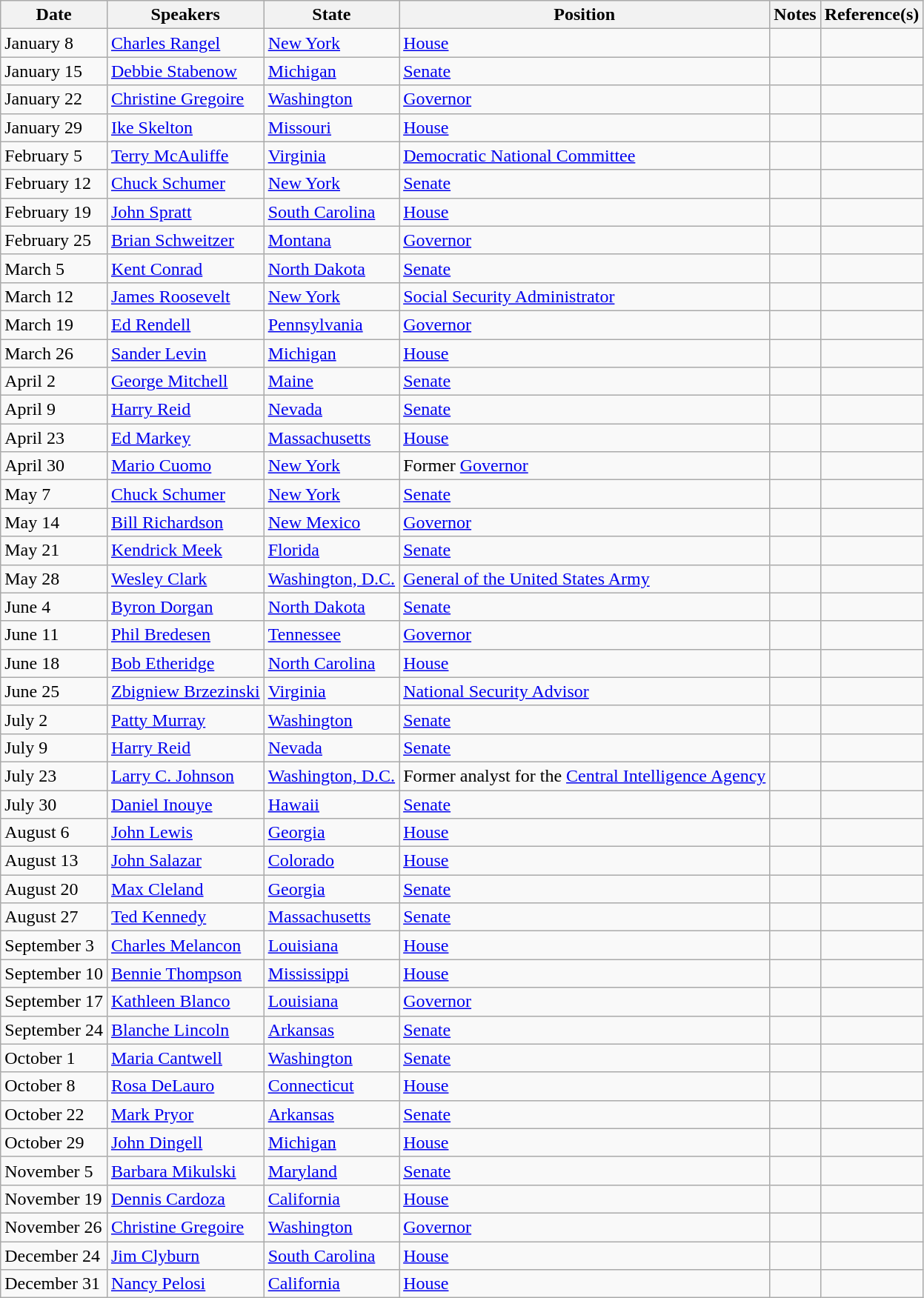<table class="wikitable sortable mw-collapsible mw-collapsed">
<tr>
<th style="text-align: center;">Date</th>
<th style="text-align: center;">Speakers</th>
<th style="text-align: center;">State</th>
<th style="text-align: center;">Position</th>
<th style="text-align: center;">Notes</th>
<th style="text-align: center;">Reference(s)</th>
</tr>
<tr>
<td>January 8</td>
<td><a href='#'>Charles Rangel</a></td>
<td><a href='#'>New York</a></td>
<td><a href='#'>House</a></td>
<td></td>
<td></td>
</tr>
<tr>
<td>January 15</td>
<td><a href='#'>Debbie Stabenow</a></td>
<td><a href='#'>Michigan</a></td>
<td><a href='#'>Senate</a></td>
<td></td>
<td></td>
</tr>
<tr>
<td>January 22</td>
<td><a href='#'>Christine Gregoire</a></td>
<td><a href='#'>Washington</a></td>
<td><a href='#'>Governor</a></td>
<td></td>
<td></td>
</tr>
<tr>
<td>January 29</td>
<td><a href='#'>Ike Skelton</a></td>
<td><a href='#'>Missouri</a></td>
<td><a href='#'>House</a></td>
<td></td>
<td></td>
</tr>
<tr>
<td>February 5</td>
<td><a href='#'>Terry McAuliffe</a></td>
<td><a href='#'>Virginia</a></td>
<td><a href='#'>Democratic National Committee</a></td>
<td></td>
<td></td>
</tr>
<tr>
<td>February 12</td>
<td><a href='#'>Chuck Schumer</a></td>
<td><a href='#'>New York</a></td>
<td><a href='#'>Senate</a></td>
<td></td>
<td></td>
</tr>
<tr>
<td>February 19</td>
<td><a href='#'>John Spratt</a></td>
<td><a href='#'>South Carolina</a></td>
<td><a href='#'>House</a></td>
<td></td>
<td></td>
</tr>
<tr>
<td>February 25</td>
<td><a href='#'>Brian Schweitzer</a></td>
<td><a href='#'>Montana</a></td>
<td><a href='#'>Governor</a></td>
<td></td>
<td></td>
</tr>
<tr>
<td>March 5</td>
<td><a href='#'>Kent Conrad</a></td>
<td><a href='#'>North Dakota</a></td>
<td><a href='#'>Senate</a></td>
<td></td>
<td></td>
</tr>
<tr>
<td>March 12</td>
<td><a href='#'>James Roosevelt</a></td>
<td><a href='#'>New York</a></td>
<td><a href='#'>Social Security Administrator</a></td>
<td></td>
<td></td>
</tr>
<tr>
<td>March 19</td>
<td><a href='#'>Ed Rendell</a></td>
<td><a href='#'>Pennsylvania</a></td>
<td><a href='#'>Governor</a></td>
<td></td>
<td></td>
</tr>
<tr>
<td>March 26</td>
<td><a href='#'>Sander Levin</a></td>
<td><a href='#'>Michigan</a></td>
<td><a href='#'>House</a></td>
<td></td>
<td></td>
</tr>
<tr>
<td>April 2</td>
<td><a href='#'>George Mitchell</a></td>
<td><a href='#'>Maine</a></td>
<td><a href='#'>Senate</a></td>
<td></td>
<td></td>
</tr>
<tr>
<td>April 9</td>
<td><a href='#'>Harry Reid</a></td>
<td><a href='#'>Nevada</a></td>
<td><a href='#'>Senate</a></td>
<td></td>
<td></td>
</tr>
<tr>
<td>April 23</td>
<td><a href='#'>Ed Markey</a></td>
<td><a href='#'>Massachusetts</a></td>
<td><a href='#'>House</a></td>
<td></td>
<td></td>
</tr>
<tr>
<td>April 30</td>
<td><a href='#'>Mario Cuomo</a></td>
<td><a href='#'>New York</a></td>
<td>Former <a href='#'>Governor</a></td>
<td></td>
<td></td>
</tr>
<tr>
<td>May 7</td>
<td><a href='#'>Chuck Schumer</a></td>
<td><a href='#'>New York</a></td>
<td><a href='#'>Senate</a></td>
<td></td>
<td></td>
</tr>
<tr>
<td>May 14</td>
<td><a href='#'>Bill Richardson</a></td>
<td><a href='#'>New Mexico</a></td>
<td><a href='#'>Governor</a></td>
<td></td>
<td></td>
</tr>
<tr>
<td>May 21</td>
<td><a href='#'>Kendrick Meek</a></td>
<td><a href='#'>Florida</a></td>
<td><a href='#'>Senate</a></td>
<td></td>
<td></td>
</tr>
<tr>
<td>May 28</td>
<td><a href='#'>Wesley Clark</a></td>
<td><a href='#'>Washington, D.C.</a></td>
<td><a href='#'>General of the United States Army</a></td>
<td></td>
<td></td>
</tr>
<tr>
<td>June 4</td>
<td><a href='#'>Byron Dorgan</a></td>
<td><a href='#'>North Dakota</a></td>
<td><a href='#'>Senate</a></td>
<td></td>
<td></td>
</tr>
<tr>
<td>June 11</td>
<td><a href='#'>Phil Bredesen</a></td>
<td><a href='#'>Tennessee</a></td>
<td><a href='#'>Governor</a></td>
<td></td>
<td></td>
</tr>
<tr>
<td>June 18</td>
<td><a href='#'>Bob Etheridge</a></td>
<td><a href='#'>North Carolina</a></td>
<td><a href='#'>House</a></td>
<td></td>
<td></td>
</tr>
<tr>
<td>June 25</td>
<td><a href='#'>Zbigniew Brzezinski</a></td>
<td><a href='#'>Virginia</a></td>
<td><a href='#'>National Security Advisor</a></td>
<td></td>
<td></td>
</tr>
<tr>
<td>July 2</td>
<td><a href='#'>Patty Murray</a></td>
<td><a href='#'>Washington</a></td>
<td><a href='#'>Senate</a></td>
<td></td>
<td></td>
</tr>
<tr>
<td>July 9</td>
<td><a href='#'>Harry Reid</a></td>
<td><a href='#'>Nevada</a></td>
<td><a href='#'>Senate</a></td>
<td></td>
<td></td>
</tr>
<tr>
<td>July 23</td>
<td><a href='#'>Larry C. Johnson</a></td>
<td><a href='#'>Washington, D.C.</a></td>
<td>Former analyst for the <a href='#'>Central Intelligence Agency</a></td>
<td></td>
<td></td>
</tr>
<tr>
<td>July 30</td>
<td><a href='#'>Daniel Inouye</a></td>
<td><a href='#'>Hawaii</a></td>
<td><a href='#'>Senate</a></td>
<td></td>
<td></td>
</tr>
<tr>
<td>August 6</td>
<td><a href='#'>John Lewis</a></td>
<td><a href='#'>Georgia</a></td>
<td><a href='#'>House</a></td>
<td></td>
<td></td>
</tr>
<tr>
<td>August 13</td>
<td><a href='#'>John Salazar</a></td>
<td><a href='#'>Colorado</a></td>
<td><a href='#'>House</a></td>
<td></td>
<td></td>
</tr>
<tr>
<td>August 20</td>
<td><a href='#'>Max Cleland</a></td>
<td><a href='#'>Georgia</a></td>
<td><a href='#'>Senate</a></td>
<td></td>
<td></td>
</tr>
<tr>
<td>August 27</td>
<td><a href='#'>Ted Kennedy</a></td>
<td><a href='#'>Massachusetts</a></td>
<td><a href='#'>Senate</a></td>
<td></td>
<td></td>
</tr>
<tr>
<td>September 3</td>
<td><a href='#'>Charles Melancon</a></td>
<td><a href='#'>Louisiana</a></td>
<td><a href='#'>House</a></td>
<td></td>
<td></td>
</tr>
<tr>
<td>September 10</td>
<td><a href='#'>Bennie Thompson</a></td>
<td><a href='#'>Mississippi</a></td>
<td><a href='#'>House</a></td>
<td></td>
<td></td>
</tr>
<tr>
<td>September 17</td>
<td><a href='#'>Kathleen Blanco</a></td>
<td><a href='#'>Louisiana</a></td>
<td><a href='#'>Governor</a></td>
<td></td>
<td></td>
</tr>
<tr>
<td>September 24</td>
<td><a href='#'>Blanche Lincoln</a></td>
<td><a href='#'>Arkansas</a></td>
<td><a href='#'>Senate</a></td>
<td></td>
<td></td>
</tr>
<tr>
<td>October 1</td>
<td><a href='#'>Maria Cantwell</a></td>
<td><a href='#'>Washington</a></td>
<td><a href='#'>Senate</a></td>
<td></td>
<td></td>
</tr>
<tr>
<td>October 8</td>
<td><a href='#'>Rosa DeLauro</a></td>
<td><a href='#'>Connecticut</a></td>
<td><a href='#'>House</a></td>
<td></td>
<td></td>
</tr>
<tr>
<td>October 22</td>
<td><a href='#'>Mark Pryor</a></td>
<td><a href='#'>Arkansas</a></td>
<td><a href='#'>Senate</a></td>
<td></td>
<td></td>
</tr>
<tr>
<td>October 29</td>
<td><a href='#'>John Dingell</a></td>
<td><a href='#'>Michigan</a></td>
<td><a href='#'>House</a></td>
<td></td>
<td></td>
</tr>
<tr>
<td>November 5</td>
<td><a href='#'>Barbara Mikulski</a></td>
<td><a href='#'>Maryland</a></td>
<td><a href='#'>Senate</a></td>
<td></td>
<td></td>
</tr>
<tr>
<td>November 19</td>
<td><a href='#'>Dennis Cardoza</a></td>
<td><a href='#'>California</a></td>
<td><a href='#'>House</a></td>
<td></td>
<td></td>
</tr>
<tr>
<td>November 26</td>
<td><a href='#'>Christine Gregoire</a></td>
<td><a href='#'>Washington</a></td>
<td><a href='#'>Governor</a></td>
<td></td>
<td></td>
</tr>
<tr>
<td>December 24</td>
<td><a href='#'>Jim Clyburn</a></td>
<td><a href='#'>South Carolina</a></td>
<td><a href='#'>House</a></td>
<td></td>
<td></td>
</tr>
<tr>
<td>December 31</td>
<td><a href='#'>Nancy Pelosi</a></td>
<td><a href='#'>California</a></td>
<td><a href='#'>House</a></td>
<td></td>
<td></td>
</tr>
</table>
